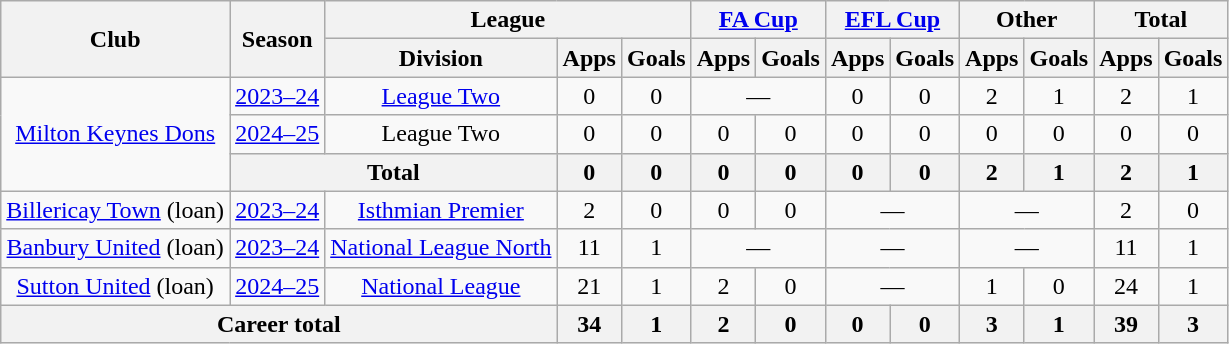<table class="wikitable" style="text-align: center">
<tr>
<th rowspan="2">Club</th>
<th rowspan="2">Season</th>
<th colspan="3">League</th>
<th colspan="2"><a href='#'>FA Cup</a></th>
<th colspan="2"><a href='#'>EFL Cup</a></th>
<th colspan="2">Other</th>
<th colspan="2">Total</th>
</tr>
<tr>
<th>Division</th>
<th>Apps</th>
<th>Goals</th>
<th>Apps</th>
<th>Goals</th>
<th>Apps</th>
<th>Goals</th>
<th>Apps</th>
<th>Goals</th>
<th>Apps</th>
<th>Goals</th>
</tr>
<tr>
<td rowspan="3"><a href='#'>Milton Keynes Dons</a></td>
<td><a href='#'>2023–24</a></td>
<td><a href='#'>League Two</a></td>
<td>0</td>
<td>0</td>
<td colspan="2">—</td>
<td>0</td>
<td>0</td>
<td>2</td>
<td>1</td>
<td>2</td>
<td>1</td>
</tr>
<tr>
<td><a href='#'>2024–25</a></td>
<td>League Two</td>
<td>0</td>
<td>0</td>
<td>0</td>
<td>0</td>
<td>0</td>
<td>0</td>
<td>0</td>
<td>0</td>
<td>0</td>
<td>0</td>
</tr>
<tr>
<th colspan="2">Total</th>
<th>0</th>
<th>0</th>
<th>0</th>
<th>0</th>
<th>0</th>
<th>0</th>
<th>2</th>
<th>1</th>
<th>2</th>
<th>1</th>
</tr>
<tr>
<td><a href='#'>Billericay Town</a> (loan)</td>
<td><a href='#'>2023–24</a></td>
<td><a href='#'>Isthmian Premier</a></td>
<td>2</td>
<td>0</td>
<td>0</td>
<td>0</td>
<td colspan="2">—</td>
<td colspan="2">—</td>
<td>2</td>
<td>0</td>
</tr>
<tr>
<td><a href='#'>Banbury United</a> (loan)</td>
<td><a href='#'>2023–24</a></td>
<td><a href='#'>National League North</a></td>
<td>11</td>
<td>1</td>
<td colspan="2">—</td>
<td colspan="2">—</td>
<td colspan="2">—</td>
<td>11</td>
<td>1</td>
</tr>
<tr>
<td><a href='#'>Sutton United</a> (loan)</td>
<td><a href='#'>2024–25</a></td>
<td><a href='#'>National League</a></td>
<td>21</td>
<td>1</td>
<td>2</td>
<td>0</td>
<td colspan="2">—</td>
<td>1</td>
<td>0</td>
<td>24</td>
<td>1</td>
</tr>
<tr>
<th colspan="3">Career total</th>
<th>34</th>
<th>1</th>
<th>2</th>
<th>0</th>
<th>0</th>
<th>0</th>
<th>3</th>
<th>1</th>
<th>39</th>
<th>3</th>
</tr>
</table>
